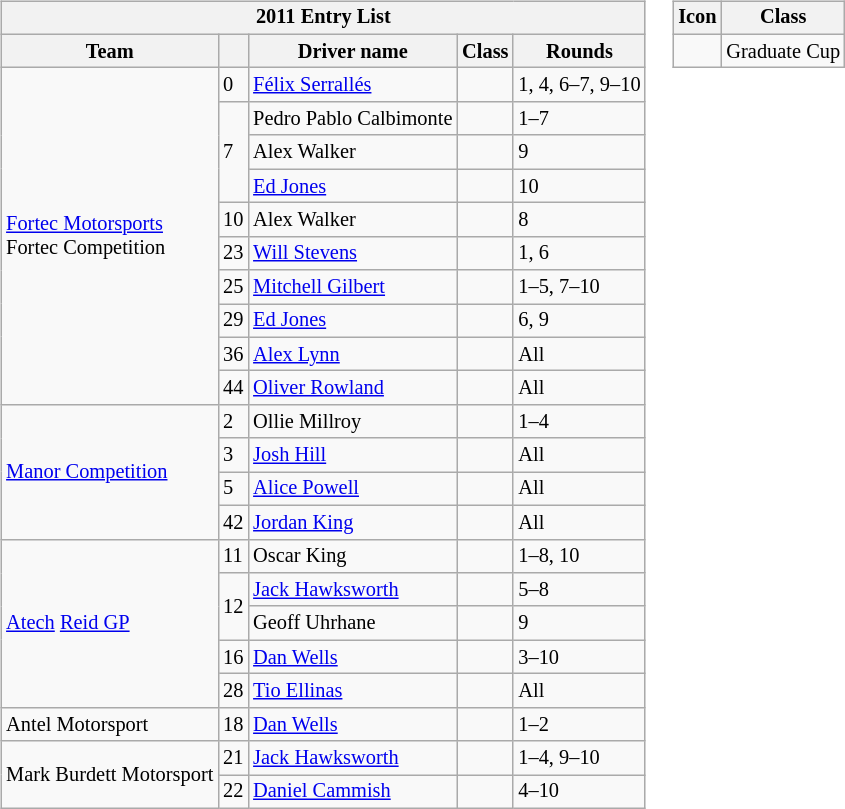<table>
<tr>
<td><br><table class="wikitable" style="font-size: 85%;">
<tr>
<th colspan=5>2011 Entry List</th>
</tr>
<tr>
<th>Team</th>
<th></th>
<th>Driver name</th>
<th>Class</th>
<th>Rounds</th>
</tr>
<tr>
<td rowspan=10><a href='#'>Fortec Motorsports</a><br>Fortec Competition</td>
<td>0</td>
<td> <a href='#'>Félix Serrallés</a></td>
<td></td>
<td>1, 4, 6–7, 9–10</td>
</tr>
<tr>
<td rowspan=3>7</td>
<td> Pedro Pablo Calbimonte</td>
<td></td>
<td>1–7</td>
</tr>
<tr>
<td> Alex Walker</td>
<td align=center></td>
<td>9</td>
</tr>
<tr>
<td> <a href='#'>Ed Jones</a></td>
<td align=center></td>
<td>10</td>
</tr>
<tr>
<td>10</td>
<td> Alex Walker</td>
<td align=center></td>
<td>8</td>
</tr>
<tr>
<td>23</td>
<td> <a href='#'>Will Stevens</a></td>
<td></td>
<td>1, 6</td>
</tr>
<tr>
<td>25</td>
<td> <a href='#'>Mitchell Gilbert</a></td>
<td align=center></td>
<td>1–5, 7–10</td>
</tr>
<tr>
<td>29</td>
<td> <a href='#'>Ed Jones</a></td>
<td align=center></td>
<td>6, 9</td>
</tr>
<tr>
<td>36</td>
<td> <a href='#'>Alex Lynn</a></td>
<td></td>
<td>All</td>
</tr>
<tr>
<td>44</td>
<td> <a href='#'>Oliver Rowland</a></td>
<td align=center></td>
<td>All</td>
</tr>
<tr>
<td rowspan=4><a href='#'>Manor Competition</a></td>
<td>2</td>
<td> Ollie Millroy</td>
<td></td>
<td>1–4</td>
</tr>
<tr>
<td>3</td>
<td> <a href='#'>Josh Hill</a></td>
<td></td>
<td>All</td>
</tr>
<tr>
<td>5</td>
<td> <a href='#'>Alice Powell</a></td>
<td align=center></td>
<td>All</td>
</tr>
<tr>
<td>42</td>
<td> <a href='#'>Jordan King</a></td>
<td align=center></td>
<td>All</td>
</tr>
<tr>
<td rowspan=5><a href='#'>Atech</a> <a href='#'>Reid GP</a></td>
<td>11</td>
<td> Oscar King</td>
<td align=center></td>
<td>1–8, 10</td>
</tr>
<tr>
<td rowspan=2>12</td>
<td> <a href='#'>Jack Hawksworth</a></td>
<td></td>
<td>5–8</td>
</tr>
<tr>
<td> Geoff Uhrhane</td>
<td></td>
<td>9</td>
</tr>
<tr>
<td>16</td>
<td> <a href='#'>Dan Wells</a></td>
<td></td>
<td>3–10</td>
</tr>
<tr>
<td>28</td>
<td> <a href='#'>Tio Ellinas</a></td>
<td></td>
<td>All</td>
</tr>
<tr>
<td>Antel Motorsport</td>
<td>18</td>
<td> <a href='#'>Dan Wells</a></td>
<td></td>
<td>1–2</td>
</tr>
<tr>
<td rowspan=2>Mark Burdett Motorsport</td>
<td>21</td>
<td> <a href='#'>Jack Hawksworth</a></td>
<td></td>
<td>1–4, 9–10</td>
</tr>
<tr>
<td>22</td>
<td> <a href='#'>Daniel Cammish</a></td>
<td></td>
<td>4–10</td>
</tr>
</table>
</td>
<td valign="top"><br><table class="wikitable" style="font-size: 85%;">
<tr>
<th>Icon</th>
<th>Class</th>
</tr>
<tr>
<td align=center></td>
<td>Graduate Cup</td>
</tr>
</table>
</td>
</tr>
</table>
